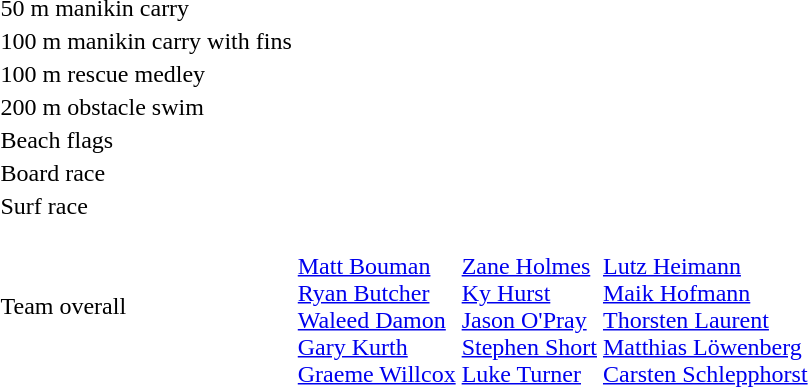<table>
<tr>
<td>50 m manikin carry<br></td>
<td></td>
<td></td>
<td></td>
</tr>
<tr>
<td>100 m manikin carry with fins<br></td>
<td></td>
<td></td>
<td></td>
</tr>
<tr>
<td>100 m rescue medley<br></td>
<td></td>
<td></td>
<td></td>
</tr>
<tr>
<td>200 m obstacle swim<br></td>
<td></td>
<td></td>
<td></td>
</tr>
<tr>
<td>Beach flags<br></td>
<td></td>
<td></td>
<td></td>
</tr>
<tr>
<td>Board race<br></td>
<td></td>
<td></td>
<td></td>
</tr>
<tr>
<td>Surf race<br></td>
<td></td>
<td></td>
<td></td>
</tr>
<tr>
<td>Team overall<br></td>
<td><br><a href='#'>Matt Bouman</a><br><a href='#'>Ryan Butcher</a><br><a href='#'>Waleed Damon</a><br><a href='#'>Gary Kurth</a><br><a href='#'>Graeme Willcox</a></td>
<td><br><a href='#'>Zane Holmes</a><br><a href='#'>Ky Hurst</a><br><a href='#'>Jason O'Pray</a><br><a href='#'>Stephen Short</a><br><a href='#'>Luke Turner</a></td>
<td><br><a href='#'>Lutz Heimann</a><br><a href='#'>Maik Hofmann</a><br><a href='#'>Thorsten Laurent</a><br><a href='#'>Matthias Löwenberg</a><br><a href='#'>Carsten Schlepphorst</a></td>
</tr>
</table>
